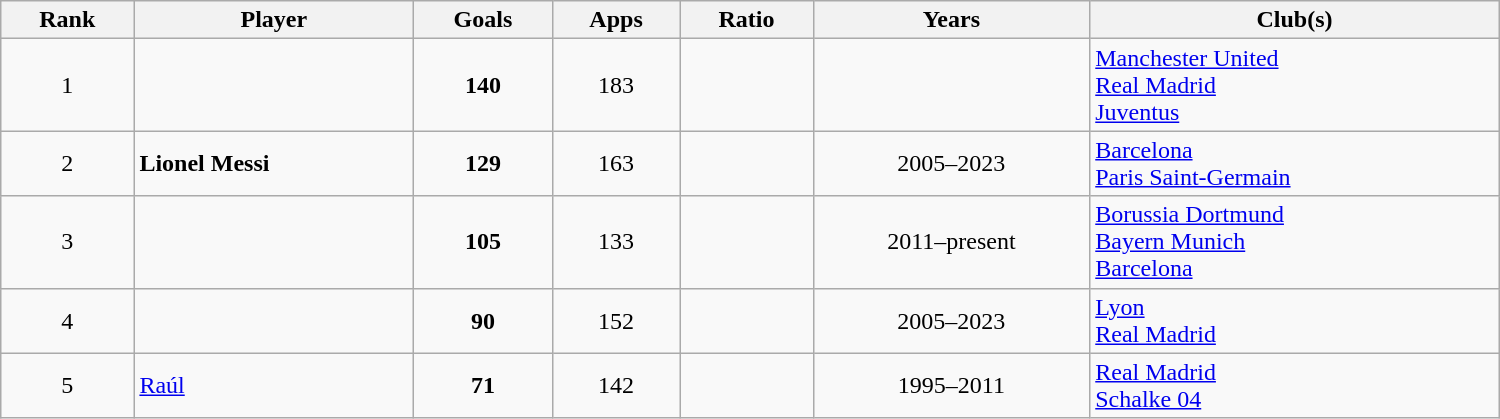<table class="wikitable sortable" width="1000">
<tr>
<th scope="col">Rank</th>
<th scope="col">Player</th>
<th scope="col">Goals</th>
<th scope="col">Apps</th>
<th scope="col">Ratio</th>
<th scope="col">Years</th>
<th scope="col">Club(s)</th>
</tr>
<tr>
<td scope="row" align=center>1</td>
<td style="text-align: left"> </td>
<td align=center><strong>140</strong></td>
<td align=center>183</td>
<td align=center></td>
<td align=center></td>
<td><a href='#'>Manchester United</a><br><a href='#'>Real Madrid</a><br><a href='#'>Juventus</a></td>
</tr>
<tr>
<td scope="row" align=center>2</td>
<td> <strong>Lionel Messi</strong></td>
<td align=center><strong>129</strong></td>
<td align=center>163</td>
<td align=center></td>
<td align=center>2005–2023</td>
<td><a href='#'>Barcelona</a><br><a href='#'>Paris Saint-Germain</a></td>
</tr>
<tr>
<td scope="row" align=center>3</td>
<td> </td>
<td align=center><strong>105</strong></td>
<td align=center>133</td>
<td align=center></td>
<td align=center>2011–present</td>
<td><a href='#'>Borussia Dortmund</a><br><a href='#'>Bayern Munich</a><br><a href='#'>Barcelona</a></td>
</tr>
<tr>
<td scope="row" align=center>4</td>
<td> </td>
<td align=center><strong>90</strong></td>
<td align=center>152</td>
<td align=center></td>
<td align=center>2005–2023</td>
<td><a href='#'>Lyon</a><br><a href='#'>Real Madrid</a></td>
</tr>
<tr>
<td scope="row" align=center>5</td>
<td> <a href='#'>Raúl</a></td>
<td align=center><strong>71</strong></td>
<td align=center>142</td>
<td align=center></td>
<td align=center>1995–2011</td>
<td><a href='#'>Real Madrid</a><br><a href='#'>Schalke 04</a></td>
</tr>
</table>
